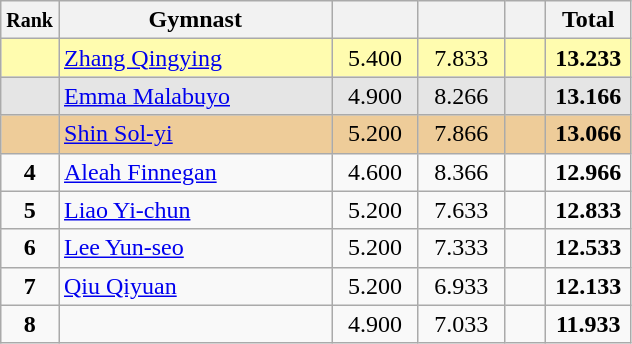<table style="text-align:center;" class="wikitable sortable">
<tr>
<th scope="col" style="width:15px;"><small>Rank</small></th>
<th scope="col" style="width:175px;">Gymnast</th>
<th scope="col" style="width:50px;"><small></small></th>
<th scope="col" style="width:50px;"><small></small></th>
<th scope="col" style="width:20px;"><small></small></th>
<th scope="col" style="width:50px;">Total</th>
</tr>
<tr style="background:#fffcaf;">
<td scope="row" style="text-align:center"><strong></strong></td>
<td style=text-align:left;"> <a href='#'>Zhang Qingying</a></td>
<td>5.400</td>
<td>7.833</td>
<td></td>
<td><strong>13.233</strong></td>
</tr>
<tr style="background:#e5e5e5;">
<td scope="row" style="text-align:center"><strong></strong></td>
<td style=text-align:left;"> <a href='#'>Emma Malabuyo</a></td>
<td>4.900</td>
<td>8.266</td>
<td></td>
<td><strong>13.166</strong></td>
</tr>
<tr style="background:#ec9;">
<td scope="row" style="text-align:center"><strong></strong></td>
<td style=text-align:left;"> <a href='#'>Shin Sol-yi</a></td>
<td>5.200</td>
<td>7.866</td>
<td></td>
<td><strong>13.066</strong></td>
</tr>
<tr>
<td scope="row" style="text-align:center"><strong>4</strong></td>
<td style=text-align:left;"> <a href='#'>Aleah Finnegan</a></td>
<td>4.600</td>
<td>8.366</td>
<td></td>
<td><strong>12.966</strong></td>
</tr>
<tr>
<td scope="row" style="text-align:center"><strong>5</strong></td>
<td style=text-align:left;"> <a href='#'>Liao Yi-chun</a></td>
<td>5.200</td>
<td>7.633</td>
<td></td>
<td><strong>12.833</strong></td>
</tr>
<tr>
<td scope="row" style="text-align:center"><strong>6</strong></td>
<td style=text-align:left;"> <a href='#'>Lee Yun-seo</a></td>
<td>5.200</td>
<td>7.333</td>
<td></td>
<td><strong>12.533</strong></td>
</tr>
<tr>
<td scope="row" style="text-align:center"><strong>7</strong></td>
<td style=text-align:left;"> <a href='#'>Qiu Qiyuan</a></td>
<td>5.200</td>
<td>6.933</td>
<td></td>
<td><strong>12.133</strong></td>
</tr>
<tr>
<td scope="row" style="text-align:center"><strong>8</strong></td>
<td style=text-align:left;"></td>
<td>4.900</td>
<td>7.033</td>
<td></td>
<td><strong>11.933</strong></td>
</tr>
</table>
